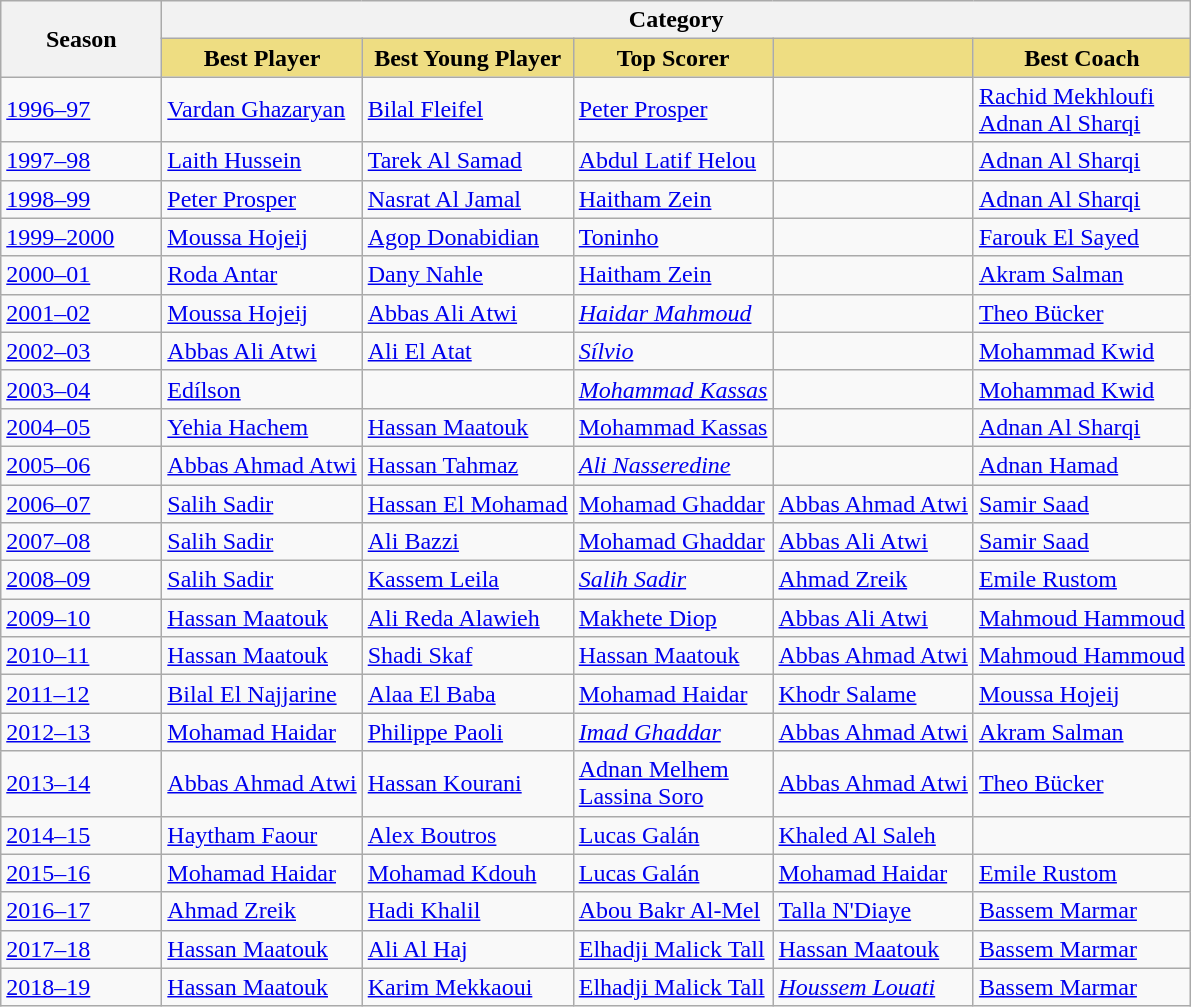<table class="wikitable">
<tr>
<th width="100" rowspan="2">Season</th>
<th colspan="5">Category</th>
</tr>
<tr>
<th style="background-color: #eedd82">Best Player</th>
<th style="background-color: #eedd82">Best Young Player</th>
<th style="background-color: #eedd82">Top Scorer</th>
<th style="background-color: #eedd82"></th>
<th style="background-color: #eedd82">Best Coach</th>
</tr>
<tr>
<td><a href='#'>1996–97</a></td>
<td> <a href='#'>Vardan Ghazaryan</a> </td>
<td> <a href='#'>Bilal Fleifel</a> </td>
<td> <a href='#'>Peter Prosper</a> </td>
<td></td>
<td> <a href='#'>Rachid Mekhloufi</a> <br> <a href='#'>Adnan Al Sharqi</a> </td>
</tr>
<tr>
<td><a href='#'>1997–98</a></td>
<td> <a href='#'>Laith Hussein</a> </td>
<td> <a href='#'>Tarek Al Samad</a> </td>
<td> <a href='#'>Abdul Latif Helou</a> </td>
<td></td>
<td> <a href='#'>Adnan Al Sharqi</a> </td>
</tr>
<tr>
<td><a href='#'>1998–99</a></td>
<td> <a href='#'>Peter Prosper</a> </td>
<td> <a href='#'>Nasrat Al Jamal</a> </td>
<td> <a href='#'>Haitham Zein</a> </td>
<td></td>
<td> <a href='#'>Adnan Al Sharqi</a> </td>
</tr>
<tr>
<td><a href='#'>1999–2000</a></td>
<td> <a href='#'>Moussa Hojeij</a> </td>
<td> <a href='#'>Agop Donabidian</a> </td>
<td> <a href='#'>Toninho</a> </td>
<td></td>
<td> <a href='#'>Farouk El Sayed</a> </td>
</tr>
<tr>
<td><a href='#'>2000–01</a></td>
<td> <a href='#'>Roda Antar</a> </td>
<td> <a href='#'>Dany Nahle</a> </td>
<td> <a href='#'>Haitham Zein</a> </td>
<td></td>
<td> <a href='#'>Akram Salman</a> </td>
</tr>
<tr>
<td><a href='#'>2001–02</a></td>
<td> <a href='#'>Moussa Hojeij</a> </td>
<td> <a href='#'>Abbas Ali Atwi</a> </td>
<td><em> <a href='#'>Haidar Mahmoud</a> </em></td>
<td></td>
<td> <a href='#'>Theo Bücker</a> </td>
</tr>
<tr>
<td><a href='#'>2002–03</a></td>
<td> <a href='#'>Abbas Ali Atwi</a> </td>
<td> <a href='#'>Ali El Atat</a> </td>
<td><em> <a href='#'>Sílvio</a> </em></td>
<td></td>
<td> <a href='#'>Mohammad Kwid</a> </td>
</tr>
<tr>
<td><a href='#'>2003–04</a></td>
<td> <a href='#'>Edílson</a> </td>
<td></td>
<td><em> <a href='#'>Mohammad Kassas</a> </em></td>
<td></td>
<td> <a href='#'>Mohammad Kwid</a> </td>
</tr>
<tr>
<td><a href='#'>2004–05</a></td>
<td> <a href='#'>Yehia Hachem</a> </td>
<td> <a href='#'>Hassan Maatouk</a> </td>
<td> <a href='#'>Mohammad Kassas</a> </td>
<td></td>
<td> <a href='#'>Adnan Al Sharqi</a> </td>
</tr>
<tr>
<td><a href='#'>2005–06</a></td>
<td> <a href='#'>Abbas Ahmad Atwi</a> </td>
<td> <a href='#'>Hassan Tahmaz</a></td>
<td><em> <a href='#'>Ali Nasseredine</a> </em></td>
<td></td>
<td> <a href='#'>Adnan Hamad</a> </td>
</tr>
<tr>
<td><a href='#'>2006–07</a></td>
<td> <a href='#'>Salih Sadir</a> </td>
<td> <a href='#'>Hassan El Mohamad</a> </td>
<td> <a href='#'>Mohamad Ghaddar</a> </td>
<td> <a href='#'>Abbas Ahmad Atwi</a> </td>
<td> <a href='#'>Samir Saad</a> </td>
</tr>
<tr>
<td><a href='#'>2007–08</a></td>
<td> <a href='#'>Salih Sadir</a> </td>
<td> <a href='#'>Ali Bazzi</a> </td>
<td> <a href='#'>Mohamad Ghaddar</a> </td>
<td> <a href='#'>Abbas Ali Atwi</a> </td>
<td> <a href='#'>Samir Saad</a> </td>
</tr>
<tr>
<td><a href='#'>2008–09</a></td>
<td> <a href='#'>Salih Sadir</a> </td>
<td> <a href='#'>Kassem Leila</a> </td>
<td><em> <a href='#'>Salih Sadir</a> </em></td>
<td> <a href='#'>Ahmad Zreik</a> </td>
<td> <a href='#'>Emile Rustom</a> </td>
</tr>
<tr>
<td><a href='#'>2009–10</a></td>
<td> <a href='#'>Hassan Maatouk</a> </td>
<td> <a href='#'>Ali Reda Alawieh</a> </td>
<td> <a href='#'>Makhete Diop</a> </td>
<td> <a href='#'>Abbas Ali Atwi</a> </td>
<td> <a href='#'>Mahmoud Hammoud</a> </td>
</tr>
<tr>
<td><a href='#'>2010–11</a></td>
<td> <a href='#'>Hassan Maatouk</a> </td>
<td> <a href='#'>Shadi Skaf</a> </td>
<td> <a href='#'>Hassan Maatouk</a> </td>
<td> <a href='#'>Abbas Ahmad Atwi</a> </td>
<td> <a href='#'>Mahmoud Hammoud</a> </td>
</tr>
<tr>
<td><a href='#'>2011–12</a></td>
<td> <a href='#'>Bilal El Najjarine</a> </td>
<td> <a href='#'>Alaa El Baba</a> </td>
<td> <a href='#'>Mohamad Haidar</a> </td>
<td> <a href='#'>Khodr Salame</a> </td>
<td> <a href='#'>Moussa Hojeij</a> </td>
</tr>
<tr>
<td><a href='#'>2012–13</a></td>
<td> <a href='#'>Mohamad Haidar</a> </td>
<td> <a href='#'>Philippe Paoli</a> </td>
<td><em> <a href='#'>Imad Ghaddar</a> </em></td>
<td> <a href='#'>Abbas Ahmad Atwi</a> </td>
<td> <a href='#'>Akram Salman</a> </td>
</tr>
<tr>
<td><a href='#'>2013–14</a></td>
<td> <a href='#'>Abbas Ahmad Atwi</a> </td>
<td> <a href='#'>Hassan Kourani</a> </td>
<td> <a href='#'>Adnan Melhem</a> <br> <a href='#'>Lassina Soro</a><br></td>
<td> <a href='#'>Abbas Ahmad Atwi</a> </td>
<td> <a href='#'>Theo Bücker</a> </td>
</tr>
<tr>
<td><a href='#'>2014–15</a></td>
<td> <a href='#'>Haytham Faour</a> </td>
<td> <a href='#'>Alex Boutros</a> </td>
<td> <a href='#'>Lucas Galán</a> </td>
<td> <a href='#'>Khaled Al Saleh</a> </td>
<td></td>
</tr>
<tr>
<td><a href='#'>2015–16</a></td>
<td> <a href='#'>Mohamad Haidar</a> </td>
<td> <a href='#'>Mohamad Kdouh</a> </td>
<td> <a href='#'>Lucas Galán</a> </td>
<td> <a href='#'>Mohamad Haidar</a> </td>
<td> <a href='#'>Emile Rustom</a> </td>
</tr>
<tr>
<td><a href='#'>2016–17</a></td>
<td> <a href='#'>Ahmad Zreik</a> </td>
<td> <a href='#'>Hadi Khalil</a> </td>
<td> <a href='#'>Abou Bakr Al-Mel</a> </td>
<td> <a href='#'>Talla N'Diaye</a> </td>
<td> <a href='#'>Bassem Marmar</a> </td>
</tr>
<tr>
<td><a href='#'>2017–18</a></td>
<td> <a href='#'>Hassan Maatouk</a> </td>
<td> <a href='#'>Ali Al Haj</a> </td>
<td> <a href='#'>Elhadji Malick Tall</a> </td>
<td> <a href='#'>Hassan Maatouk</a> </td>
<td> <a href='#'>Bassem Marmar</a> </td>
</tr>
<tr>
<td><a href='#'>2018–19</a></td>
<td> <a href='#'>Hassan Maatouk</a> </td>
<td> <a href='#'>Karim Mekkaoui</a> </td>
<td> <a href='#'>Elhadji Malick Tall</a> </td>
<td><em> <a href='#'>Houssem Louati</a> </em></td>
<td> <a href='#'>Bassem Marmar</a> </td>
</tr>
</table>
